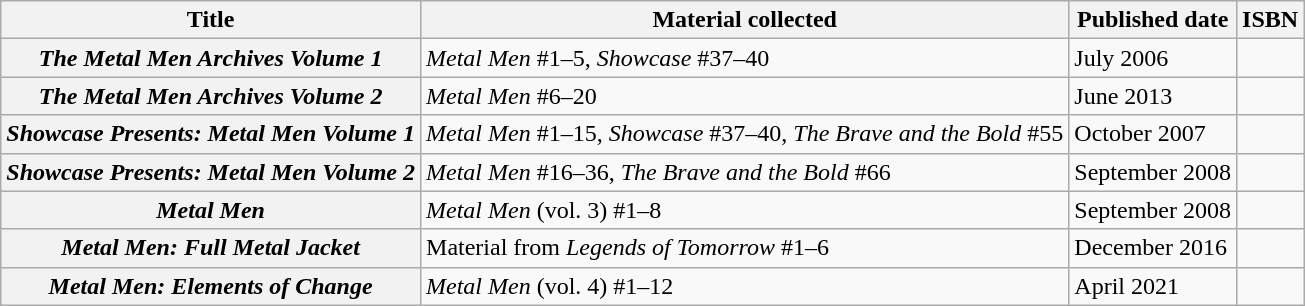<table class="wikitable plainrowheaders">
<tr>
<th scope="col">Title</th>
<th scope="col">Material collected</th>
<th scope="col">Published date</th>
<th scope="col">ISBN</th>
</tr>
<tr>
<th scope="row"><em>The Metal Men Archives Volume 1</em></th>
<td><em>Metal Men</em> #1–5, <em>Showcase</em> #37–40</td>
<td>July 2006</td>
<td></td>
</tr>
<tr>
<th scope="row"><em>The Metal Men Archives Volume 2</em></th>
<td><em>Metal Men</em> #6–20</td>
<td>June 2013</td>
<td></td>
</tr>
<tr>
<th scope="row"><em>Showcase Presents: Metal Men Volume 1</em></th>
<td><em>Metal Men</em> #1–15, <em>Showcase</em> #37–40, <em>The Brave and the Bold</em> #55</td>
<td>October 2007</td>
<td></td>
</tr>
<tr>
<th scope="row"><em>Showcase Presents: Metal Men Volume 2</em></th>
<td><em>Metal Men</em> #16–36, <em>The Brave and the Bold</em> #66</td>
<td>September 2008</td>
<td></td>
</tr>
<tr>
<th scope="row"><em>Metal Men</em></th>
<td><em>Metal Men</em> (vol. 3) #1–8</td>
<td>September 2008</td>
<td></td>
</tr>
<tr>
<th scope="row"><em>Metal Men: Full Metal Jacket</em></th>
<td>Material from <em>Legends of Tomorrow</em> #1–6</td>
<td>December 2016</td>
<td></td>
</tr>
<tr>
<th scope="row"><em>Metal Men: Elements of Change</em></th>
<td><em>Metal Men</em> (vol. 4) #1–12</td>
<td>April 2021</td>
<td></td>
</tr>
</table>
